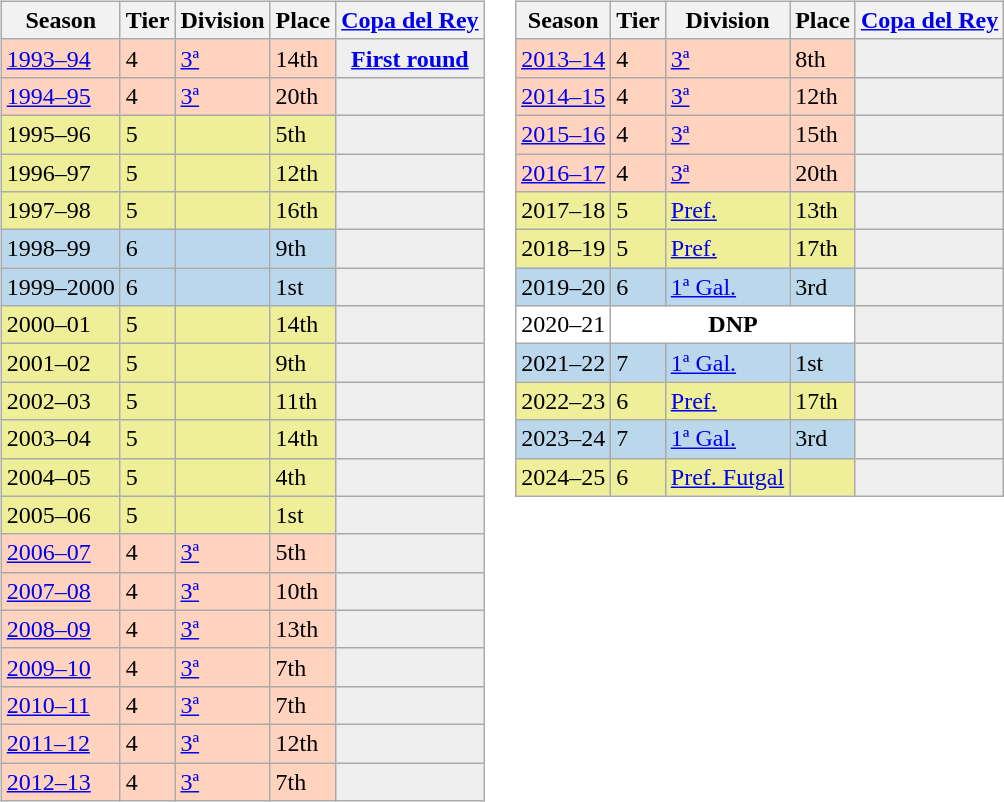<table>
<tr>
<td valign="top" width=0%><br><table class="wikitable">
<tr style="background:#f0f6fa;">
<th>Season</th>
<th>Tier</th>
<th>Division</th>
<th>Place</th>
<th><a href='#'>Copa del Rey</a></th>
</tr>
<tr>
<td style="background:#FFD3BD;"><a href='#'>1993–94</a></td>
<td style="background:#FFD3BD;">4</td>
<td style="background:#FFD3BD;"><a href='#'>3ª</a></td>
<td style="background:#FFD3BD;">14th</td>
<th style="background:#efefef;"><a href='#'>First round</a></th>
</tr>
<tr>
<td style="background:#FFD3BD;"><a href='#'>1994–95</a></td>
<td style="background:#FFD3BD;">4</td>
<td style="background:#FFD3BD;"><a href='#'>3ª</a></td>
<td style="background:#FFD3BD;">20th</td>
<td style="background:#efefef;"></td>
</tr>
<tr>
<td style="background:#EFEF99;">1995–96</td>
<td style="background:#EFEF99;">5</td>
<td style="background:#EFEF99;"></td>
<td style="background:#EFEF99;">5th</td>
<th style="background:#efefef;"></th>
</tr>
<tr>
<td style="background:#EFEF99;">1996–97</td>
<td style="background:#EFEF99;">5</td>
<td style="background:#EFEF99;"></td>
<td style="background:#EFEF99;">12th</td>
<th style="background:#efefef;"></th>
</tr>
<tr>
<td style="background:#EFEF99;">1997–98</td>
<td style="background:#EFEF99;">5</td>
<td style="background:#EFEF99;"></td>
<td style="background:#EFEF99;">16th</td>
<th style="background:#efefef;"></th>
</tr>
<tr>
<td style="background:#BBD7EC;">1998–99</td>
<td style="background:#BBD7EC;">6</td>
<td style="background:#BBD7EC;"></td>
<td style="background:#BBD7EC;">9th</td>
<th style="background:#efefef;"></th>
</tr>
<tr>
<td style="background:#BBD7EC;">1999–2000</td>
<td style="background:#BBD7EC;">6</td>
<td style="background:#BBD7EC;"></td>
<td style="background:#BBD7EC;">1st</td>
<th style="background:#efefef;"></th>
</tr>
<tr>
<td style="background:#EFEF99;">2000–01</td>
<td style="background:#EFEF99;">5</td>
<td style="background:#EFEF99;"></td>
<td style="background:#EFEF99;">14th</td>
<th style="background:#efefef;"></th>
</tr>
<tr>
<td style="background:#EFEF99;">2001–02</td>
<td style="background:#EFEF99;">5</td>
<td style="background:#EFEF99;"></td>
<td style="background:#EFEF99;">9th</td>
<th style="background:#efefef;"></th>
</tr>
<tr>
<td style="background:#EFEF99;">2002–03</td>
<td style="background:#EFEF99;">5</td>
<td style="background:#EFEF99;"></td>
<td style="background:#EFEF99;">11th</td>
<th style="background:#efefef;"></th>
</tr>
<tr>
<td style="background:#EFEF99;">2003–04</td>
<td style="background:#EFEF99;">5</td>
<td style="background:#EFEF99;"></td>
<td style="background:#EFEF99;">14th</td>
<th style="background:#efefef;"></th>
</tr>
<tr>
<td style="background:#EFEF99;">2004–05</td>
<td style="background:#EFEF99;">5</td>
<td style="background:#EFEF99;"></td>
<td style="background:#EFEF99;">4th</td>
<th style="background:#efefef;"></th>
</tr>
<tr>
<td style="background:#EFEF99;">2005–06</td>
<td style="background:#EFEF99;">5</td>
<td style="background:#EFEF99;"></td>
<td style="background:#EFEF99;">1st</td>
<th style="background:#efefef;"></th>
</tr>
<tr>
<td style="background:#FFD3BD;"><a href='#'>2006–07</a></td>
<td style="background:#FFD3BD;">4</td>
<td style="background:#FFD3BD;"><a href='#'>3ª</a></td>
<td style="background:#FFD3BD;">5th</td>
<td style="background:#efefef;"></td>
</tr>
<tr>
<td style="background:#FFD3BD;"><a href='#'>2007–08</a></td>
<td style="background:#FFD3BD;">4</td>
<td style="background:#FFD3BD;"><a href='#'>3ª</a></td>
<td style="background:#FFD3BD;">10th</td>
<th style="background:#efefef;"></th>
</tr>
<tr>
<td style="background:#FFD3BD;"><a href='#'>2008–09</a></td>
<td style="background:#FFD3BD;">4</td>
<td style="background:#FFD3BD;"><a href='#'>3ª</a></td>
<td style="background:#FFD3BD;">13th</td>
<td style="background:#efefef;"></td>
</tr>
<tr>
<td style="background:#FFD3BD;"><a href='#'>2009–10</a></td>
<td style="background:#FFD3BD;">4</td>
<td style="background:#FFD3BD;"><a href='#'>3ª</a></td>
<td style="background:#FFD3BD;">7th</td>
<td style="background:#efefef;"></td>
</tr>
<tr>
<td style="background:#FFD3BD;"><a href='#'>2010–11</a></td>
<td style="background:#FFD3BD;">4</td>
<td style="background:#FFD3BD;"><a href='#'>3ª</a></td>
<td style="background:#FFD3BD;">7th</td>
<td style="background:#efefef;"></td>
</tr>
<tr>
<td style="background:#FFD3BD;"><a href='#'>2011–12</a></td>
<td style="background:#FFD3BD;">4</td>
<td style="background:#FFD3BD;"><a href='#'>3ª</a></td>
<td style="background:#FFD3BD;">12th</td>
<td style="background:#efefef;"></td>
</tr>
<tr>
<td style="background:#FFD3BD;"><a href='#'>2012–13</a></td>
<td style="background:#FFD3BD;">4</td>
<td style="background:#FFD3BD;"><a href='#'>3ª</a></td>
<td style="background:#FFD3BD;">7th</td>
<td style="background:#efefef;"></td>
</tr>
</table>
</td>
<td valign="top" width=0%><br><table class="wikitable">
<tr style="background:#f0f6fa;">
<th>Season</th>
<th>Tier</th>
<th>Division</th>
<th>Place</th>
<th><a href='#'>Copa del Rey</a></th>
</tr>
<tr>
<td style="background:#FFD3BD;"><a href='#'>2013–14</a></td>
<td style="background:#FFD3BD;">4</td>
<td style="background:#FFD3BD;"><a href='#'>3ª</a></td>
<td style="background:#FFD3BD;">8th</td>
<td style="background:#efefef;"></td>
</tr>
<tr>
<td style="background:#FFD3BD;"><a href='#'>2014–15</a></td>
<td style="background:#FFD3BD;">4</td>
<td style="background:#FFD3BD;"><a href='#'>3ª</a></td>
<td style="background:#FFD3BD;">12th</td>
<td style="background:#efefef;"></td>
</tr>
<tr>
<td style="background:#FFD3BD;"><a href='#'>2015–16</a></td>
<td style="background:#FFD3BD;">4</td>
<td style="background:#FFD3BD;"><a href='#'>3ª</a></td>
<td style="background:#FFD3BD;">15th</td>
<td style="background:#efefef;"></td>
</tr>
<tr>
<td style="background:#FFD3BD;"><a href='#'>2016–17</a></td>
<td style="background:#FFD3BD;">4</td>
<td style="background:#FFD3BD;"><a href='#'>3ª</a></td>
<td style="background:#FFD3BD;">20th</td>
<td style="background:#efefef;"></td>
</tr>
<tr>
<td style="background:#EFEF99;">2017–18</td>
<td style="background:#EFEF99;">5</td>
<td style="background:#EFEF99;"><a href='#'>Pref.</a></td>
<td style="background:#EFEF99;">13th</td>
<td style="background:#efefef;"></td>
</tr>
<tr>
<td style="background:#EFEF99;">2018–19</td>
<td style="background:#EFEF99;">5</td>
<td style="background:#EFEF99;"><a href='#'>Pref.</a></td>
<td style="background:#EFEF99;">17th</td>
<td style="background:#efefef;"></td>
</tr>
<tr>
<td style="background:#BBD7EC;">2019–20</td>
<td style="background:#BBD7EC;">6</td>
<td style="background:#BBD7EC;"><a href='#'>1ª Gal.</a></td>
<td style="background:#BBD7EC;">3rd</td>
<th style="background:#efefef;"></th>
</tr>
<tr>
<td style="background:#FFFFFF;">2020–21</td>
<th style="background:#FFFFFF;" colspan="3">DNP</th>
<th style="background:#efefef;"></th>
</tr>
<tr>
<td style="background:#BBD7EC;">2021–22</td>
<td style="background:#BBD7EC;">7</td>
<td style="background:#BBD7EC;"><a href='#'>1ª Gal.</a></td>
<td style="background:#BBD7EC;">1st</td>
<th style="background:#efefef;"></th>
</tr>
<tr>
<td style="background:#EFEF99;">2022–23</td>
<td style="background:#EFEF99;">6</td>
<td style="background:#EFEF99;"><a href='#'>Pref.</a></td>
<td style="background:#EFEF99;">17th</td>
<td style="background:#efefef;"></td>
</tr>
<tr>
<td style="background:#BBD7EC;">2023–24</td>
<td style="background:#BBD7EC;">7</td>
<td style="background:#BBD7EC;"><a href='#'>1ª Gal.</a></td>
<td style="background:#BBD7EC;">3rd</td>
<th style="background:#efefef;"></th>
</tr>
<tr>
<td style="background:#EFEF99;">2024–25</td>
<td style="background:#EFEF99;">6</td>
<td style="background:#EFEF99;"><a href='#'>Pref. Futgal</a></td>
<td style="background:#EFEF99;"></td>
<td style="background:#efefef;"></td>
</tr>
</table>
</td>
</tr>
</table>
